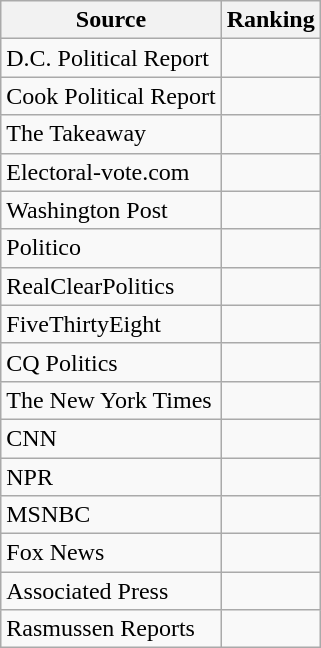<table class="wikitable">
<tr>
<th>Source</th>
<th>Ranking</th>
</tr>
<tr>
<td>D.C. Political Report</td>
<td></td>
</tr>
<tr>
<td>Cook Political Report</td>
<td></td>
</tr>
<tr>
<td>The Takeaway</td>
<td></td>
</tr>
<tr>
<td>Electoral-vote.com</td>
<td></td>
</tr>
<tr>
<td The Washington Post>Washington Post</td>
<td></td>
</tr>
<tr>
<td>Politico</td>
<td></td>
</tr>
<tr>
<td>RealClearPolitics</td>
<td></td>
</tr>
<tr>
<td>FiveThirtyEight</td>
<td></td>
</tr>
<tr>
<td>CQ Politics</td>
<td></td>
</tr>
<tr>
<td>The New York Times</td>
<td></td>
</tr>
<tr>
<td>CNN</td>
<td></td>
</tr>
<tr>
<td>NPR</td>
<td></td>
</tr>
<tr>
<td>MSNBC</td>
<td></td>
</tr>
<tr>
<td>Fox News</td>
<td></td>
</tr>
<tr>
<td>Associated Press</td>
<td></td>
</tr>
<tr>
<td>Rasmussen Reports</td>
<td></td>
</tr>
</table>
